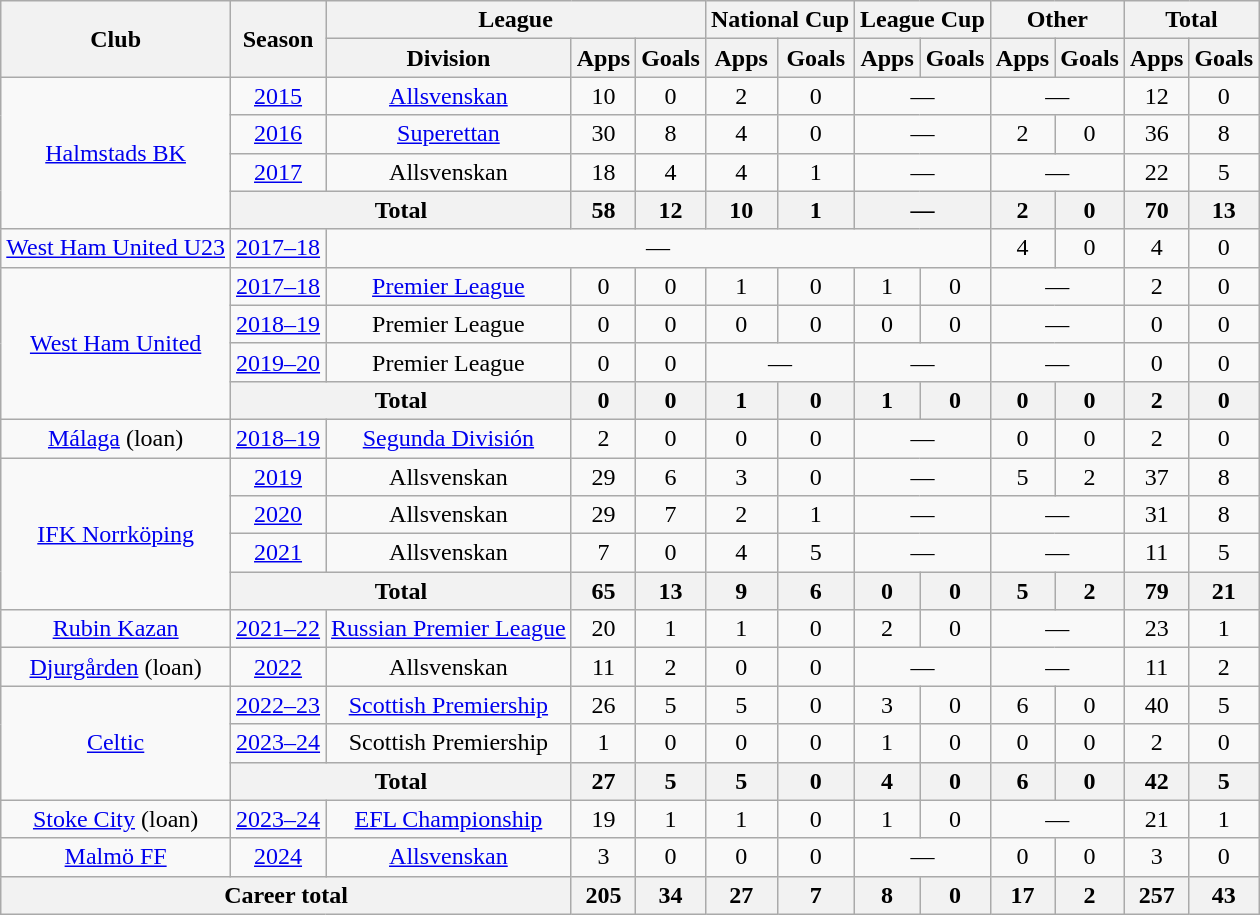<table class="wikitable" style="text-align: center">
<tr>
<th rowspan="2">Club</th>
<th rowspan="2">Season</th>
<th colspan="3">League</th>
<th colspan="2">National Cup</th>
<th colspan="2">League Cup</th>
<th colspan="2">Other</th>
<th colspan="2">Total</th>
</tr>
<tr>
<th>Division</th>
<th>Apps</th>
<th>Goals</th>
<th>Apps</th>
<th>Goals</th>
<th>Apps</th>
<th>Goals</th>
<th>Apps</th>
<th>Goals</th>
<th>Apps</th>
<th>Goals</th>
</tr>
<tr>
<td rowspan="4"><a href='#'>Halmstads BK</a></td>
<td><a href='#'>2015</a></td>
<td><a href='#'>Allsvenskan</a></td>
<td>10</td>
<td>0</td>
<td>2</td>
<td>0</td>
<td colspan="2">—</td>
<td colspan="2">—</td>
<td>12</td>
<td>0</td>
</tr>
<tr>
<td><a href='#'>2016</a></td>
<td><a href='#'>Superettan</a></td>
<td>30</td>
<td>8</td>
<td>4</td>
<td>0</td>
<td colspan="2">—</td>
<td>2</td>
<td>0</td>
<td>36</td>
<td>8</td>
</tr>
<tr>
<td><a href='#'>2017</a></td>
<td>Allsvenskan</td>
<td>18</td>
<td>4</td>
<td>4</td>
<td>1</td>
<td colspan="2">—</td>
<td colspan="2">—</td>
<td>22</td>
<td>5</td>
</tr>
<tr>
<th colspan="2">Total</th>
<th>58</th>
<th>12</th>
<th>10</th>
<th>1</th>
<th colspan="2">—</th>
<th>2</th>
<th>0</th>
<th>70</th>
<th>13</th>
</tr>
<tr>
<td><a href='#'>West Ham United U23</a></td>
<td><a href='#'>2017–18</a></td>
<td colspan="7">—</td>
<td>4</td>
<td>0</td>
<td>4</td>
<td>0</td>
</tr>
<tr>
<td rowspan="4"><a href='#'>West Ham United</a></td>
<td><a href='#'>2017–18</a></td>
<td><a href='#'>Premier League</a></td>
<td>0</td>
<td>0</td>
<td>1</td>
<td>0</td>
<td>1</td>
<td>0</td>
<td colspan="2">—</td>
<td>2</td>
<td>0</td>
</tr>
<tr>
<td><a href='#'>2018–19</a></td>
<td>Premier League</td>
<td>0</td>
<td>0</td>
<td>0</td>
<td>0</td>
<td>0</td>
<td>0</td>
<td colspan="2">—</td>
<td>0</td>
<td>0</td>
</tr>
<tr>
<td><a href='#'>2019–20</a></td>
<td>Premier League</td>
<td>0</td>
<td>0</td>
<td colspan="2">—</td>
<td colspan="2">—</td>
<td colspan="2">—</td>
<td>0</td>
<td>0</td>
</tr>
<tr>
<th colspan="2">Total</th>
<th>0</th>
<th>0</th>
<th>1</th>
<th>0</th>
<th>1</th>
<th>0</th>
<th>0</th>
<th>0</th>
<th>2</th>
<th>0</th>
</tr>
<tr>
<td><a href='#'>Málaga</a> (loan)</td>
<td><a href='#'>2018–19</a></td>
<td><a href='#'>Segunda División</a></td>
<td>2</td>
<td>0</td>
<td>0</td>
<td>0</td>
<td colspan="2">—</td>
<td>0</td>
<td>0</td>
<td>2</td>
<td>0</td>
</tr>
<tr>
<td rowspan="4"><a href='#'>IFK Norrköping</a></td>
<td><a href='#'>2019</a></td>
<td>Allsvenskan</td>
<td>29</td>
<td>6</td>
<td>3</td>
<td>0</td>
<td colspan="2">—</td>
<td>5</td>
<td>2</td>
<td>37</td>
<td>8</td>
</tr>
<tr>
<td><a href='#'>2020</a></td>
<td>Allsvenskan</td>
<td>29</td>
<td>7</td>
<td>2</td>
<td>1</td>
<td colspan="2">—</td>
<td colspan="2">—</td>
<td>31</td>
<td>8</td>
</tr>
<tr>
<td><a href='#'>2021</a></td>
<td>Allsvenskan</td>
<td>7</td>
<td>0</td>
<td>4</td>
<td>5</td>
<td colspan="2">—</td>
<td colspan="2">—</td>
<td>11</td>
<td>5</td>
</tr>
<tr>
<th colspan="2">Total</th>
<th>65</th>
<th>13</th>
<th>9</th>
<th>6</th>
<th>0</th>
<th>0</th>
<th>5</th>
<th>2</th>
<th>79</th>
<th>21</th>
</tr>
<tr>
<td><a href='#'>Rubin Kazan</a></td>
<td><a href='#'>2021–22</a></td>
<td><a href='#'>Russian Premier League</a></td>
<td>20</td>
<td>1</td>
<td>1</td>
<td>0</td>
<td>2</td>
<td>0</td>
<td colspan="2">—</td>
<td>23</td>
<td>1</td>
</tr>
<tr>
<td><a href='#'>Djurgården</a> (loan)</td>
<td><a href='#'>2022</a></td>
<td>Allsvenskan</td>
<td>11</td>
<td>2</td>
<td>0</td>
<td>0</td>
<td colspan="2">—</td>
<td colspan="2">—</td>
<td>11</td>
<td>2</td>
</tr>
<tr>
<td rowspan=3><a href='#'>Celtic</a></td>
<td><a href='#'>2022–23</a></td>
<td><a href='#'>Scottish Premiership</a></td>
<td>26</td>
<td>5</td>
<td>5</td>
<td>0</td>
<td>3</td>
<td>0</td>
<td>6</td>
<td>0</td>
<td>40</td>
<td>5</td>
</tr>
<tr>
<td><a href='#'>2023–24</a></td>
<td>Scottish Premiership</td>
<td>1</td>
<td>0</td>
<td>0</td>
<td>0</td>
<td>1</td>
<td>0</td>
<td>0</td>
<td>0</td>
<td>2</td>
<td>0</td>
</tr>
<tr>
<th colspan="2">Total</th>
<th>27</th>
<th>5</th>
<th>5</th>
<th>0</th>
<th>4</th>
<th>0</th>
<th>6</th>
<th>0</th>
<th>42</th>
<th>5</th>
</tr>
<tr>
<td><a href='#'>Stoke City</a> (loan)</td>
<td><a href='#'>2023–24</a></td>
<td><a href='#'>EFL Championship</a></td>
<td>19</td>
<td>1</td>
<td>1</td>
<td>0</td>
<td>1</td>
<td>0</td>
<td colspan="2">—</td>
<td>21</td>
<td>1</td>
</tr>
<tr>
<td><a href='#'>Malmö FF</a></td>
<td><a href='#'>2024</a></td>
<td><a href='#'>Allsvenskan</a></td>
<td>3</td>
<td>0</td>
<td>0</td>
<td>0</td>
<td colspan="2">—</td>
<td>0</td>
<td>0</td>
<td>3</td>
<td>0</td>
</tr>
<tr>
<th colspan="3">Career total</th>
<th>205</th>
<th>34</th>
<th>27</th>
<th>7</th>
<th>8</th>
<th>0</th>
<th>17</th>
<th>2</th>
<th>257</th>
<th>43</th>
</tr>
</table>
